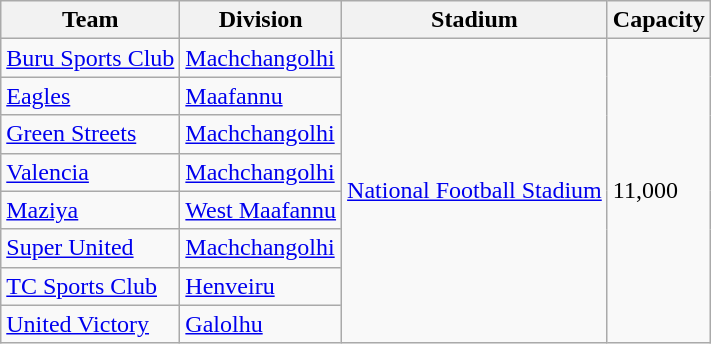<table class="wikitable sortable" style="text-align: left;">
<tr>
<th>Team</th>
<th>Division</th>
<th>Stadium</th>
<th>Capacity</th>
</tr>
<tr>
<td><a href='#'>Buru Sports Club</a></td>
<td><a href='#'>Machchangolhi</a></td>
<td rowspan="8"><a href='#'>National Football Stadium</a></td>
<td rowspan="8">11,000</td>
</tr>
<tr>
<td><a href='#'>Eagles</a></td>
<td><a href='#'>Maafannu</a></td>
</tr>
<tr>
<td><a href='#'>Green Streets</a></td>
<td><a href='#'>Machchangolhi</a></td>
</tr>
<tr>
<td><a href='#'>Valencia</a></td>
<td><a href='#'>Machchangolhi</a></td>
</tr>
<tr>
<td><a href='#'>Maziya</a></td>
<td><a href='#'>West Maafannu</a></td>
</tr>
<tr>
<td><a href='#'>Super United</a></td>
<td><a href='#'>Machchangolhi</a></td>
</tr>
<tr>
<td><a href='#'>TC Sports Club</a></td>
<td><a href='#'>Henveiru</a></td>
</tr>
<tr>
<td><a href='#'>United Victory</a></td>
<td><a href='#'>Galolhu</a></td>
</tr>
</table>
